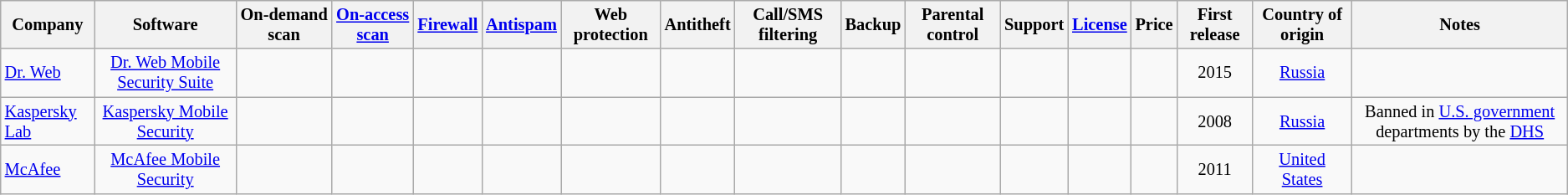<table class="wikitable sortable sort-under" style="font-size: 85%; text-align: center; width: auto;">
<tr>
<th>Company</th>
<th>Software</th>
<th>On-demand scan</th>
<th><a href='#'>On-access scan</a></th>
<th><a href='#'>Firewall</a></th>
<th><a href='#'>Antispam</a></th>
<th>Web protection</th>
<th>Antitheft</th>
<th>Call/SMS filtering</th>
<th>Backup</th>
<th>Parental control</th>
<th>Support</th>
<th><a href='#'>License</a></th>
<th>Price</th>
<th>First release</th>
<th>Country of origin</th>
<th>Notes</th>
</tr>
<tr>
<td align=left><a href='#'>Dr. Web</a></td>
<td><a href='#'>Dr. Web Mobile Security Suite</a></td>
<td></td>
<td></td>
<td></td>
<td></td>
<td></td>
<td></td>
<td></td>
<td></td>
<td></td>
<td></td>
<td></td>
<td></td>
<td>2015</td>
<td><a href='#'>Russia</a></td>
<td></td>
</tr>
<tr>
<td align=left><a href='#'>Kaspersky Lab</a></td>
<td><a href='#'>Kaspersky Mobile Security</a></td>
<td></td>
<td></td>
<td></td>
<td></td>
<td></td>
<td></td>
<td></td>
<td></td>
<td></td>
<td></td>
<td></td>
<td></td>
<td>2008</td>
<td><a href='#'>Russia</a></td>
<td>Banned in <a href='#'>U.S. government</a> departments by the <a href='#'>DHS</a></td>
</tr>
<tr>
<td align=left><a href='#'>McAfee</a></td>
<td><a href='#'>McAfee Mobile Security</a></td>
<td></td>
<td></td>
<td></td>
<td></td>
<td></td>
<td></td>
<td></td>
<td></td>
<td></td>
<td></td>
<td></td>
<td></td>
<td>2011</td>
<td><a href='#'>United States</a></td>
<td></td>
</tr>
</table>
